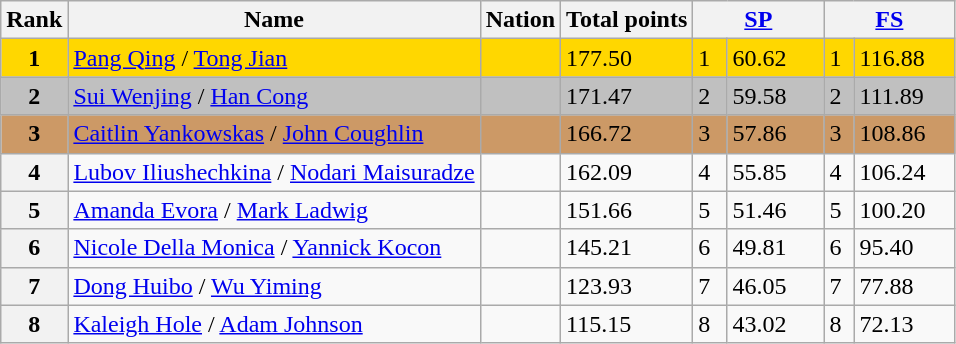<table class="wikitable sortable">
<tr>
<th>Rank</th>
<th>Name</th>
<th>Nation</th>
<th>Total points</th>
<th colspan="2" width="80px"><a href='#'>SP</a></th>
<th colspan="2" width="80px"><a href='#'>FS</a></th>
</tr>
<tr bgcolor="gold">
<td align="center"><strong>1</strong></td>
<td><a href='#'>Pang Qing</a> / <a href='#'>Tong Jian</a></td>
<td></td>
<td>177.50</td>
<td>1</td>
<td>60.62</td>
<td>1</td>
<td>116.88</td>
</tr>
<tr bgcolor="silver">
<td align="center"><strong>2</strong></td>
<td><a href='#'>Sui Wenjing</a> / <a href='#'>Han Cong</a></td>
<td></td>
<td>171.47</td>
<td>2</td>
<td>59.58</td>
<td>2</td>
<td>111.89</td>
</tr>
<tr bgcolor="cc9966">
<td align="center"><strong>3</strong></td>
<td><a href='#'>Caitlin Yankowskas</a> / <a href='#'>John Coughlin</a></td>
<td></td>
<td>166.72</td>
<td>3</td>
<td>57.86</td>
<td>3</td>
<td>108.86</td>
</tr>
<tr>
<th>4</th>
<td><a href='#'>Lubov Iliushechkina</a> / <a href='#'>Nodari Maisuradze</a></td>
<td></td>
<td>162.09</td>
<td>4</td>
<td>55.85</td>
<td>4</td>
<td>106.24</td>
</tr>
<tr>
<th>5</th>
<td><a href='#'>Amanda Evora</a> / <a href='#'>Mark Ladwig</a></td>
<td></td>
<td>151.66</td>
<td>5</td>
<td>51.46</td>
<td>5</td>
<td>100.20</td>
</tr>
<tr>
<th>6</th>
<td><a href='#'>Nicole Della Monica</a> / <a href='#'>Yannick Kocon</a></td>
<td></td>
<td>145.21</td>
<td>6</td>
<td>49.81</td>
<td>6</td>
<td>95.40</td>
</tr>
<tr>
<th>7</th>
<td><a href='#'>Dong Huibo</a> / <a href='#'>Wu Yiming</a></td>
<td></td>
<td>123.93</td>
<td>7</td>
<td>46.05</td>
<td>7</td>
<td>77.88</td>
</tr>
<tr>
<th>8</th>
<td><a href='#'>Kaleigh Hole</a> / <a href='#'>Adam Johnson</a></td>
<td></td>
<td>115.15</td>
<td>8</td>
<td>43.02</td>
<td>8</td>
<td>72.13</td>
</tr>
</table>
